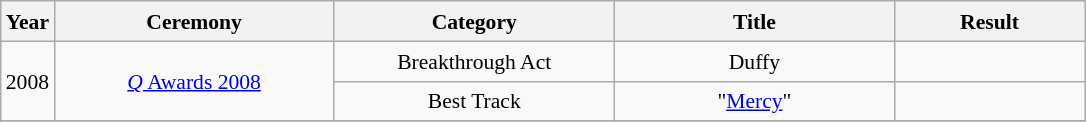<table class="wikitable" style="text-align:center; font-size:90%; line-height:20px;">
<tr>
<th>Year</th>
<th width="180px">Ceremony</th>
<th width="180px">Category</th>
<th width="180px">Title</th>
<th width="120px">Result</th>
</tr>
<tr>
<td rowspan="2">2008</td>
<td rowspan="2"><a href='#'><em>Q</em> Awards 2008</a></td>
<td>Breakthrough Act</td>
<td>Duffy</td>
<td></td>
</tr>
<tr>
<td>Best Track</td>
<td>"<a href='#'>Mercy</a>"</td>
<td></td>
</tr>
<tr>
</tr>
</table>
